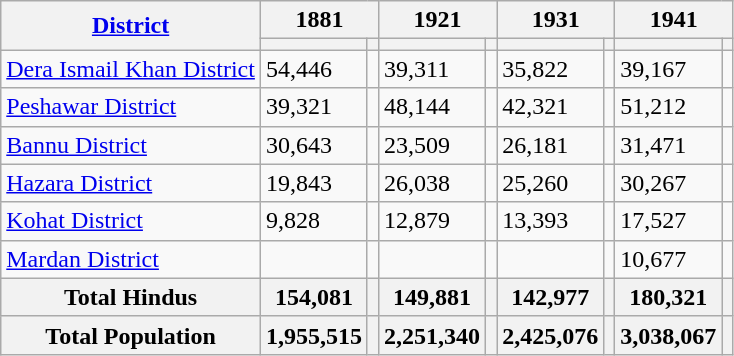<table class="wikitable sortable">
<tr>
<th rowspan="2"><a href='#'>District</a></th>
<th colspan="2">1881</th>
<th colspan="2">1921</th>
<th colspan="2">1931</th>
<th colspan="2">1941</th>
</tr>
<tr>
<th><a href='#'></a></th>
<th></th>
<th></th>
<th></th>
<th></th>
<th></th>
<th></th>
<th></th>
</tr>
<tr>
<td><a href='#'>Dera Ismail Khan District</a></td>
<td>54,446</td>
<td></td>
<td>39,311</td>
<td></td>
<td>35,822</td>
<td></td>
<td>39,167</td>
<td></td>
</tr>
<tr>
<td><a href='#'>Peshawar District</a></td>
<td>39,321</td>
<td></td>
<td>48,144</td>
<td></td>
<td>42,321</td>
<td></td>
<td>51,212</td>
<td></td>
</tr>
<tr>
<td><a href='#'>Bannu District</a></td>
<td>30,643</td>
<td></td>
<td>23,509</td>
<td></td>
<td>26,181</td>
<td></td>
<td>31,471</td>
<td></td>
</tr>
<tr>
<td><a href='#'>Hazara District</a></td>
<td>19,843</td>
<td></td>
<td>26,038</td>
<td></td>
<td>25,260</td>
<td></td>
<td>30,267</td>
<td></td>
</tr>
<tr>
<td><a href='#'>Kohat District</a></td>
<td>9,828</td>
<td></td>
<td>12,879</td>
<td></td>
<td>13,393</td>
<td></td>
<td>17,527</td>
<td></td>
</tr>
<tr>
<td><a href='#'>Mardan District</a></td>
<td></td>
<td></td>
<td></td>
<td></td>
<td></td>
<td></td>
<td>10,677</td>
<td></td>
</tr>
<tr>
<th>Total Hindus</th>
<th>154,081</th>
<th></th>
<th>149,881</th>
<th></th>
<th>142,977</th>
<th></th>
<th>180,321</th>
<th></th>
</tr>
<tr>
<th>Total Population</th>
<th>1,955,515</th>
<th></th>
<th>2,251,340</th>
<th></th>
<th>2,425,076</th>
<th></th>
<th>3,038,067</th>
<th></th>
</tr>
</table>
